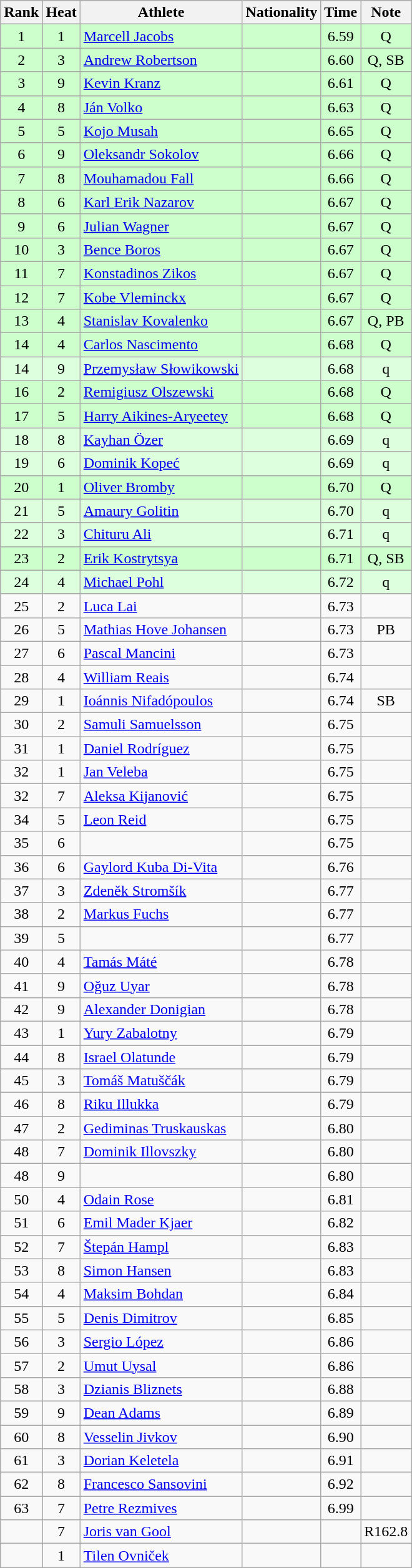<table class="wikitable sortable" style="text-align:center">
<tr>
<th>Rank</th>
<th>Heat</th>
<th>Athlete</th>
<th>Nationality</th>
<th>Time</th>
<th>Note</th>
</tr>
<tr bgcolor=ccffcc>
<td>1</td>
<td>1</td>
<td align=left><a href='#'>Marcell Jacobs</a></td>
<td align=left></td>
<td>6.59</td>
<td>Q</td>
</tr>
<tr bgcolor=ccffcc>
<td>2</td>
<td>3</td>
<td align=left><a href='#'>Andrew Robertson</a></td>
<td align=left></td>
<td>6.60</td>
<td>Q, SB</td>
</tr>
<tr bgcolor=ccffcc>
<td>3</td>
<td>9</td>
<td align=left><a href='#'>Kevin Kranz</a></td>
<td align=left></td>
<td>6.61</td>
<td>Q</td>
</tr>
<tr bgcolor=ccffcc>
<td>4</td>
<td>8</td>
<td align=left><a href='#'>Ján Volko</a></td>
<td align=left></td>
<td>6.63</td>
<td>Q</td>
</tr>
<tr bgcolor=ccffcc>
<td>5</td>
<td>5</td>
<td align=left><a href='#'>Kojo Musah</a></td>
<td align=left></td>
<td>6.65</td>
<td>Q</td>
</tr>
<tr bgcolor=ccffcc>
<td>6</td>
<td>9</td>
<td align=left><a href='#'>Oleksandr Sokolov</a></td>
<td align=left></td>
<td>6.66</td>
<td>Q</td>
</tr>
<tr bgcolor=ccffcc>
<td>7</td>
<td>8</td>
<td align=left><a href='#'>Mouhamadou Fall</a></td>
<td align=left></td>
<td>6.66</td>
<td>Q</td>
</tr>
<tr bgcolor=ccffcc>
<td>8</td>
<td>6</td>
<td align=left><a href='#'>Karl Erik Nazarov</a></td>
<td align=left></td>
<td>6.67</td>
<td>Q</td>
</tr>
<tr bgcolor=ccffcc>
<td>9</td>
<td>6</td>
<td align=left><a href='#'>Julian Wagner</a></td>
<td align=left></td>
<td>6.67</td>
<td>Q</td>
</tr>
<tr bgcolor=ccffcc>
<td>10</td>
<td>3</td>
<td align=left><a href='#'>Bence Boros</a></td>
<td align=left></td>
<td>6.67</td>
<td>Q</td>
</tr>
<tr bgcolor=ccffcc>
<td>11</td>
<td>7</td>
<td align=left><a href='#'>Konstadinos Zikos</a></td>
<td align=left></td>
<td>6.67</td>
<td>Q</td>
</tr>
<tr bgcolor=ccffcc>
<td>12</td>
<td>7</td>
<td align=left><a href='#'>Kobe Vleminckx</a></td>
<td align=left></td>
<td>6.67</td>
<td>Q</td>
</tr>
<tr bgcolor=ccffcc>
<td>13</td>
<td>4</td>
<td align=left><a href='#'>Stanislav Kovalenko</a></td>
<td align=left></td>
<td>6.67</td>
<td>Q, PB</td>
</tr>
<tr bgcolor=ccffcc>
<td>14</td>
<td>4</td>
<td align=left><a href='#'>Carlos Nascimento</a></td>
<td align=left></td>
<td>6.68</td>
<td>Q</td>
</tr>
<tr bgcolor=ddffdd>
<td>14</td>
<td>9</td>
<td align=left><a href='#'>Przemysław Słowikowski</a></td>
<td align=left></td>
<td>6.68</td>
<td>q</td>
</tr>
<tr bgcolor=ccffcc>
<td>16</td>
<td>2</td>
<td align=left><a href='#'>Remigiusz Olszewski</a></td>
<td align=left></td>
<td>6.68</td>
<td>Q</td>
</tr>
<tr bgcolor=ccffcc>
<td>17</td>
<td>5</td>
<td align=left><a href='#'>Harry Aikines-Aryeetey</a></td>
<td align=left></td>
<td>6.68</td>
<td>Q</td>
</tr>
<tr bgcolor=ddffdd>
<td>18</td>
<td>8</td>
<td align=left><a href='#'>Kayhan Özer</a></td>
<td align=left></td>
<td>6.69</td>
<td>q</td>
</tr>
<tr bgcolor=ddffdd>
<td>19</td>
<td>6</td>
<td align=left><a href='#'>Dominik Kopeć</a></td>
<td align=left></td>
<td>6.69</td>
<td>q</td>
</tr>
<tr bgcolor=ccffcc>
<td>20</td>
<td>1</td>
<td align=left><a href='#'>Oliver Bromby</a></td>
<td align=left></td>
<td>6.70</td>
<td>Q</td>
</tr>
<tr bgcolor=ddffdd>
<td>21</td>
<td>5</td>
<td align=left><a href='#'>Amaury Golitin</a></td>
<td align=left></td>
<td>6.70</td>
<td>q</td>
</tr>
<tr bgcolor=ddffdd>
<td>22</td>
<td>3</td>
<td align=left><a href='#'>Chituru Ali</a></td>
<td align=left></td>
<td>6.71</td>
<td>q</td>
</tr>
<tr bgcolor=ccffcc>
<td>23</td>
<td>2</td>
<td align=left><a href='#'>Erik Kostrytsya</a></td>
<td align=left></td>
<td>6.71</td>
<td>Q, SB</td>
</tr>
<tr bgcolor=ddffdd>
<td>24</td>
<td>4</td>
<td align=left><a href='#'>Michael Pohl</a></td>
<td align=left></td>
<td>6.72</td>
<td>q</td>
</tr>
<tr>
<td>25</td>
<td>2</td>
<td align=left><a href='#'>Luca Lai</a></td>
<td align=left></td>
<td>6.73</td>
<td></td>
</tr>
<tr>
<td>26</td>
<td>5</td>
<td align=left><a href='#'>Mathias Hove Johansen</a></td>
<td align=left></td>
<td>6.73</td>
<td>PB</td>
</tr>
<tr>
<td>27</td>
<td>6</td>
<td align=left><a href='#'>Pascal Mancini</a></td>
<td align=left></td>
<td>6.73</td>
<td></td>
</tr>
<tr>
<td>28</td>
<td>4</td>
<td align=left><a href='#'>William Reais</a></td>
<td align=left></td>
<td>6.74</td>
<td></td>
</tr>
<tr>
<td>29</td>
<td>1</td>
<td align=left><a href='#'>Ioánnis Nifadópoulos</a></td>
<td align=left></td>
<td>6.74</td>
<td>SB</td>
</tr>
<tr>
<td>30</td>
<td>2</td>
<td align=left><a href='#'>Samuli Samuelsson</a></td>
<td align=left></td>
<td>6.75</td>
<td></td>
</tr>
<tr>
<td>31</td>
<td>1</td>
<td align=left><a href='#'>Daniel Rodríguez</a></td>
<td align=left></td>
<td>6.75</td>
<td></td>
</tr>
<tr>
<td>32</td>
<td>1</td>
<td align=left><a href='#'>Jan Veleba</a></td>
<td align=left></td>
<td>6.75</td>
<td></td>
</tr>
<tr>
<td>32</td>
<td>7</td>
<td align=left><a href='#'>Aleksa Kijanović</a></td>
<td align=left></td>
<td>6.75</td>
<td></td>
</tr>
<tr>
<td>34</td>
<td>5</td>
<td align=left><a href='#'>Leon Reid</a></td>
<td align=left></td>
<td>6.75</td>
<td></td>
</tr>
<tr>
<td>35</td>
<td>6</td>
<td align=left></td>
<td align=left></td>
<td>6.75</td>
<td></td>
</tr>
<tr>
<td>36</td>
<td>6</td>
<td align=left><a href='#'>Gaylord Kuba Di-Vita</a></td>
<td align=left></td>
<td>6.76</td>
<td></td>
</tr>
<tr>
<td>37</td>
<td>3</td>
<td align=left><a href='#'>Zdeněk Stromšík</a></td>
<td align=left></td>
<td>6.77</td>
<td></td>
</tr>
<tr>
<td>38</td>
<td>2</td>
<td align=left><a href='#'>Markus Fuchs</a></td>
<td align=left></td>
<td>6.77</td>
<td></td>
</tr>
<tr>
<td>39</td>
<td>5</td>
<td align=left></td>
<td align=left></td>
<td>6.77</td>
<td></td>
</tr>
<tr>
<td>40</td>
<td>4</td>
<td align=left><a href='#'>Tamás Máté</a></td>
<td align=left></td>
<td>6.78</td>
<td></td>
</tr>
<tr>
<td>41</td>
<td>9</td>
<td align=left><a href='#'>Oğuz Uyar</a></td>
<td align=left></td>
<td>6.78</td>
<td></td>
</tr>
<tr>
<td>42</td>
<td>9</td>
<td align=left><a href='#'>Alexander Donigian</a></td>
<td align=left></td>
<td>6.78</td>
<td></td>
</tr>
<tr>
<td>43</td>
<td>1</td>
<td align=left><a href='#'>Yury Zabalotny</a></td>
<td align=left></td>
<td>6.79</td>
<td></td>
</tr>
<tr>
<td>44</td>
<td>8</td>
<td align=left><a href='#'>Israel Olatunde</a></td>
<td align=left></td>
<td>6.79</td>
<td></td>
</tr>
<tr>
<td>45</td>
<td>3</td>
<td align=left><a href='#'>Tomáš Matuščák</a></td>
<td align=left></td>
<td>6.79</td>
<td></td>
</tr>
<tr>
<td>46</td>
<td>8</td>
<td align=left><a href='#'>Riku Illukka</a></td>
<td align=left></td>
<td>6.79</td>
<td></td>
</tr>
<tr>
<td>47</td>
<td>2</td>
<td align=left><a href='#'>Gediminas Truskauskas</a></td>
<td align=left></td>
<td>6.80</td>
<td></td>
</tr>
<tr>
<td>48</td>
<td>7</td>
<td align=left><a href='#'>Dominik Illovszky</a></td>
<td align=left></td>
<td>6.80</td>
<td></td>
</tr>
<tr>
<td>48</td>
<td>9</td>
<td align=left></td>
<td align=left></td>
<td>6.80</td>
<td></td>
</tr>
<tr>
<td>50</td>
<td>4</td>
<td align=left><a href='#'>Odain Rose</a></td>
<td align=left></td>
<td>6.81</td>
<td></td>
</tr>
<tr>
<td>51</td>
<td>6</td>
<td align=left><a href='#'>Emil Mader Kjaer</a></td>
<td align=left></td>
<td>6.82</td>
<td></td>
</tr>
<tr>
<td>52</td>
<td>7</td>
<td align=left><a href='#'>Štepán Hampl</a></td>
<td align=left></td>
<td>6.83</td>
<td></td>
</tr>
<tr>
<td>53</td>
<td>8</td>
<td align=left><a href='#'>Simon Hansen</a></td>
<td align=left></td>
<td>6.83</td>
<td></td>
</tr>
<tr>
<td>54</td>
<td>4</td>
<td align=left><a href='#'>Maksim Bohdan</a></td>
<td align=left></td>
<td>6.84</td>
<td></td>
</tr>
<tr>
<td>55</td>
<td>5</td>
<td align=left><a href='#'>Denis Dimitrov</a></td>
<td align=left></td>
<td>6.85</td>
<td></td>
</tr>
<tr>
<td>56</td>
<td>3</td>
<td align=left><a href='#'>Sergio López</a></td>
<td align=left></td>
<td>6.86</td>
<td></td>
</tr>
<tr>
<td>57</td>
<td>2</td>
<td align=left><a href='#'>Umut Uysal</a></td>
<td align=left></td>
<td>6.86</td>
<td></td>
</tr>
<tr>
<td>58</td>
<td>3</td>
<td align=left><a href='#'>Dzianis Bliznets</a></td>
<td align=left></td>
<td>6.88</td>
<td></td>
</tr>
<tr>
<td>59</td>
<td>9</td>
<td align=left><a href='#'>Dean Adams</a></td>
<td align=left></td>
<td>6.89</td>
<td></td>
</tr>
<tr>
<td>60</td>
<td>8</td>
<td align=left><a href='#'>Vesselin Jivkov</a></td>
<td align=left></td>
<td>6.90</td>
<td></td>
</tr>
<tr>
<td>61</td>
<td>3</td>
<td align=left><a href='#'>Dorian Keletela</a></td>
<td align=left></td>
<td>6.91</td>
<td></td>
</tr>
<tr>
<td>62</td>
<td>8</td>
<td align=left><a href='#'>Francesco Sansovini</a></td>
<td align=left></td>
<td>6.92</td>
<td></td>
</tr>
<tr>
<td>63</td>
<td>7</td>
<td align=left><a href='#'>Petre Rezmives</a></td>
<td align=left></td>
<td>6.99</td>
<td></td>
</tr>
<tr>
<td></td>
<td>7</td>
<td align=left><a href='#'>Joris van Gool</a></td>
<td align=left></td>
<td></td>
<td>R162.8</td>
</tr>
<tr>
<td></td>
<td>1</td>
<td align=left><a href='#'>Tilen Ovniček</a></td>
<td align=left></td>
<td></td>
<td></td>
</tr>
</table>
